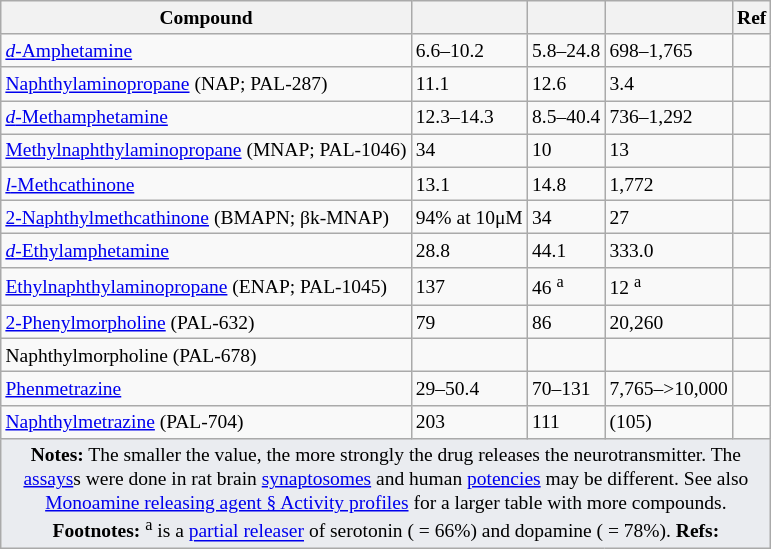<table class="wikitable" style="font-size:small;">
<tr>
<th>Compound</th>
<th data-sort-type="number"></th>
<th data-sort-type="number"></th>
<th data-sort-type="number"></th>
<th>Ref</th>
</tr>
<tr>
<td><a href='#'><em>d</em>-Amphetamine</a></td>
<td>6.6–10.2</td>
<td>5.8–24.8</td>
<td>698–1,765</td>
<td></td>
</tr>
<tr>
<td><a href='#'>Naphthylaminopropane</a> (NAP; PAL-287)</td>
<td>11.1</td>
<td>12.6</td>
<td>3.4</td>
<td></td>
</tr>
<tr>
<td><a href='#'><em>d</em>-Methamphetamine</a></td>
<td>12.3–14.3</td>
<td>8.5–40.4</td>
<td>736–1,292</td>
<td></td>
</tr>
<tr>
<td><a href='#'>Methylnaphthylaminopropane</a> (MNAP; PAL-1046)</td>
<td>34</td>
<td>10</td>
<td>13</td>
<td></td>
</tr>
<tr>
<td><a href='#'><em>l</em>-Methcathinone</a></td>
<td>13.1</td>
<td>14.8</td>
<td>1,772</td>
<td></td>
</tr>
<tr>
<td><a href='#'>2-Naphthylmethcathinone</a> (BMAPN; βk-MNAP)</td>
<td>94% at 10μM</td>
<td>34</td>
<td>27</td>
<td></td>
</tr>
<tr>
<td><a href='#'><em>d</em>-Ethylamphetamine</a></td>
<td>28.8</td>
<td>44.1</td>
<td>333.0</td>
<td></td>
</tr>
<tr>
<td><a href='#'>Ethylnaphthylaminopropane</a> (ENAP; PAL-1045)</td>
<td>137</td>
<td>46 <sup>a</sup></td>
<td>12 <sup>a</sup></td>
<td></td>
</tr>
<tr>
<td><a href='#'>2-Phenylmorpholine</a> (PAL-632)</td>
<td>79</td>
<td>86</td>
<td>20,260</td>
<td></td>
</tr>
<tr>
<td>Naphthylmorpholine (PAL-678)</td>
<td></td>
<td></td>
<td></td>
<td></td>
</tr>
<tr>
<td><a href='#'>Phenmetrazine</a></td>
<td>29–50.4</td>
<td>70–131</td>
<td>7,765–>10,000</td>
<td></td>
</tr>
<tr>
<td><a href='#'>Naphthylmetrazine</a> (PAL-704)</td>
<td>203</td>
<td>111</td>
<td> (105)</td>
<td></td>
</tr>
<tr>
<td colspan="5" style="width: 1px; background-color:#eaecf0; text-align: center;"><strong>Notes:</strong> The smaller the value, the more strongly the drug releases the neurotransmitter. The <a href='#'>assays</a>s were done in rat brain <a href='#'>synaptosomes</a> and human <a href='#'>potencies</a> may be different. See also <a href='#'>Monoamine releasing agent § Activity profiles</a> for a larger table with more compounds. <strong>Footnotes:</strong> <sup>a</sup>  is a <a href='#'>partial releaser</a> of serotonin ( = 66%) and dopamine ( = 78%). <strong>Refs:</strong> </td>
</tr>
</table>
